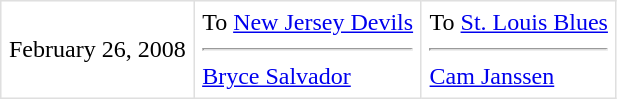<table border=1 style="border-collapse:collapse" bordercolor="#DFDFDF"  cellpadding="5">
<tr>
<td>February 26, 2008<br></td>
<td valign="top">To <a href='#'>New Jersey Devils</a> <hr> <a href='#'>Bryce Salvador</a></td>
<td valign="top">To <a href='#'>St. Louis Blues</a> <hr><a href='#'>Cam Janssen</a></td>
</tr>
</table>
